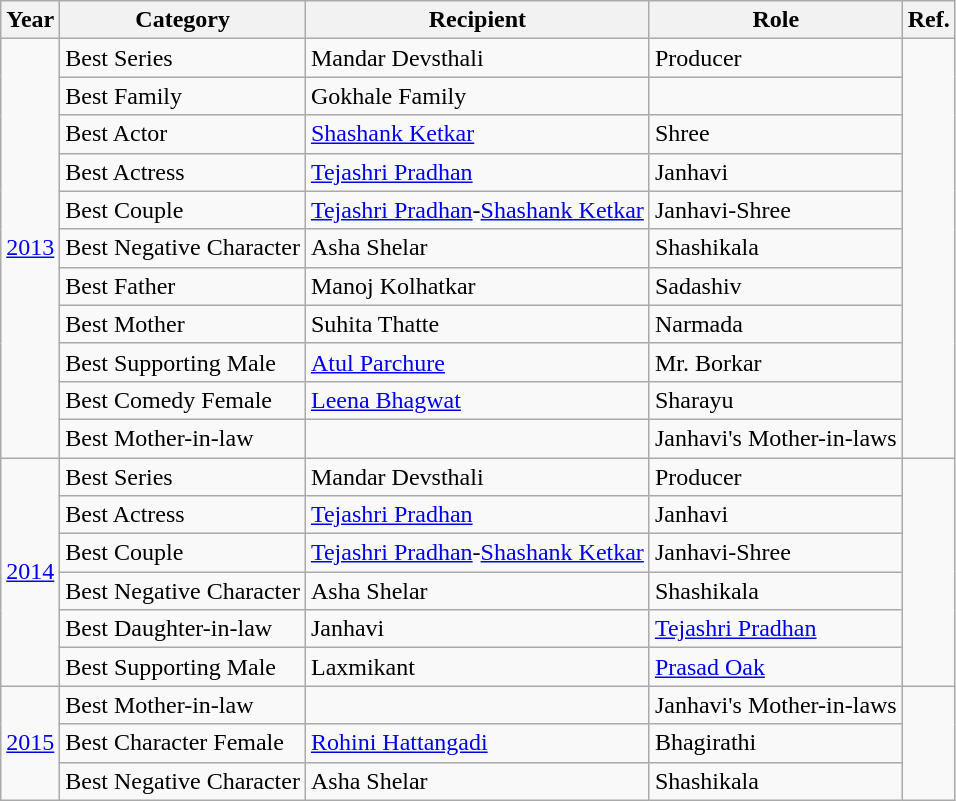<table class="wikitable">
<tr>
<th>Year</th>
<th>Category</th>
<th>Recipient</th>
<th>Role</th>
<th>Ref.</th>
</tr>
<tr>
<td rowspan="11"><a href='#'>2013</a></td>
<td>Best Series</td>
<td>Mandar Devsthali</td>
<td>Producer</td>
<td rowspan="11"></td>
</tr>
<tr>
<td>Best Family</td>
<td>Gokhale Family</td>
<td></td>
</tr>
<tr>
<td>Best Actor</td>
<td><a href='#'>Shashank Ketkar</a></td>
<td>Shree</td>
</tr>
<tr>
<td>Best Actress</td>
<td><a href='#'>Tejashri Pradhan</a></td>
<td>Janhavi</td>
</tr>
<tr>
<td>Best Couple</td>
<td><a href='#'>Tejashri Pradhan</a>-<a href='#'>Shashank Ketkar</a></td>
<td>Janhavi-Shree</td>
</tr>
<tr>
<td>Best Negative Character</td>
<td>Asha Shelar</td>
<td>Shashikala</td>
</tr>
<tr>
<td>Best Father</td>
<td>Manoj Kolhatkar</td>
<td>Sadashiv</td>
</tr>
<tr>
<td>Best Mother</td>
<td>Suhita Thatte</td>
<td>Narmada</td>
</tr>
<tr>
<td>Best Supporting Male</td>
<td><a href='#'>Atul Parchure</a></td>
<td>Mr. Borkar</td>
</tr>
<tr>
<td>Best Comedy Female</td>
<td><a href='#'>Leena Bhagwat</a></td>
<td>Sharayu</td>
</tr>
<tr>
<td>Best Mother-in-law</td>
<td></td>
<td>Janhavi's Mother-in-laws</td>
</tr>
<tr>
<td rowspan="6"><a href='#'>2014</a></td>
<td>Best Series</td>
<td>Mandar Devsthali</td>
<td>Producer</td>
<td rowspan="6"></td>
</tr>
<tr>
<td>Best Actress</td>
<td><a href='#'>Tejashri Pradhan</a></td>
<td>Janhavi</td>
</tr>
<tr>
<td>Best Couple</td>
<td><a href='#'>Tejashri Pradhan</a>-<a href='#'>Shashank Ketkar</a></td>
<td>Janhavi-Shree</td>
</tr>
<tr>
<td>Best Negative Character</td>
<td>Asha Shelar</td>
<td>Shashikala</td>
</tr>
<tr>
<td>Best Daughter-in-law</td>
<td>Janhavi</td>
<td><a href='#'>Tejashri Pradhan</a></td>
</tr>
<tr>
<td>Best Supporting Male</td>
<td>Laxmikant</td>
<td><a href='#'>Prasad Oak</a></td>
</tr>
<tr>
<td rowspan="3"><a href='#'>2015</a></td>
<td>Best Mother-in-law</td>
<td></td>
<td>Janhavi's Mother-in-laws</td>
<td rowspan="3"></td>
</tr>
<tr>
<td>Best Character Female</td>
<td><a href='#'>Rohini Hattangadi</a></td>
<td>Bhagirathi</td>
</tr>
<tr>
<td>Best Negative Character</td>
<td>Asha Shelar</td>
<td>Shashikala</td>
</tr>
</table>
